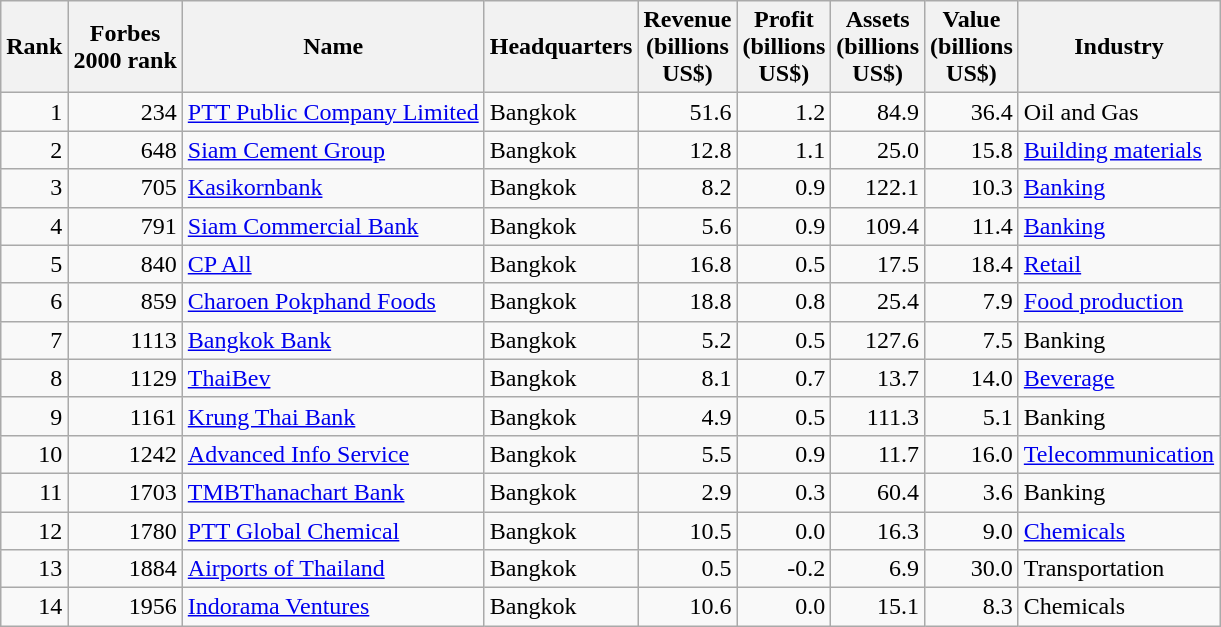<table class="wikitable sortable" style="text-align:right;">
<tr>
<th align="center">Rank</th>
<th align="center">Forbes <br>2000 rank</th>
<th align="center">Name</th>
<th align="center">Headquarters</th>
<th align="center">Revenue<br>(billions <br>US$)</th>
<th align="center">Profit<br>(billions <br>US$)</th>
<th align="center">Assets<br>(billions <br>US$)</th>
<th align="center">Value<br>(billions <br>US$)</th>
<th align="center">Industry</th>
</tr>
<tr>
<td>1</td>
<td>234</td>
<td align="left"><a href='#'>PTT Public Company Limited</a></td>
<td align="left">Bangkok</td>
<td>51.6</td>
<td>1.2</td>
<td>84.9</td>
<td>36.4</td>
<td align="left">Oil and Gas</td>
</tr>
<tr>
<td>2</td>
<td>648</td>
<td align="left"><a href='#'>Siam Cement Group</a></td>
<td align="left">Bangkok</td>
<td>12.8</td>
<td>1.1</td>
<td>25.0</td>
<td>15.8</td>
<td align="left"><a href='#'>Building materials</a></td>
</tr>
<tr>
<td>3</td>
<td>705</td>
<td align="left"><a href='#'>Kasikornbank</a></td>
<td align="left">Bangkok</td>
<td>8.2</td>
<td>0.9</td>
<td>122.1</td>
<td>10.3</td>
<td align="left"><a href='#'>Banking</a></td>
</tr>
<tr>
<td>4</td>
<td>791</td>
<td align="left"><a href='#'>Siam Commercial Bank</a></td>
<td align="left">Bangkok</td>
<td>5.6</td>
<td>0.9</td>
<td>109.4</td>
<td>11.4</td>
<td align="left"><a href='#'>Banking</a></td>
</tr>
<tr>
<td>5</td>
<td>840</td>
<td align="left"><a href='#'>CP All</a></td>
<td align="left">Bangkok</td>
<td>16.8</td>
<td>0.5</td>
<td>17.5</td>
<td>18.4</td>
<td align="left"><a href='#'>Retail</a></td>
</tr>
<tr>
<td>6</td>
<td>859</td>
<td align="left"><a href='#'>Charoen Pokphand Foods</a></td>
<td align="left">Bangkok</td>
<td>18.8</td>
<td>0.8</td>
<td>25.4</td>
<td>7.9</td>
<td align="left"><a href='#'>Food production</a></td>
</tr>
<tr>
<td>7</td>
<td>1113</td>
<td align="left"><a href='#'>Bangkok Bank</a></td>
<td align="left">Bangkok</td>
<td>5.2</td>
<td>0.5</td>
<td>127.6</td>
<td>7.5</td>
<td align="left">Banking</td>
</tr>
<tr>
<td>8</td>
<td>1129</td>
<td align="left"><a href='#'>ThaiBev</a></td>
<td align="left">Bangkok</td>
<td>8.1</td>
<td>0.7</td>
<td>13.7</td>
<td>14.0</td>
<td align="left"><a href='#'>Beverage</a></td>
</tr>
<tr>
<td>9</td>
<td>1161</td>
<td align="left"><a href='#'>Krung Thai Bank</a></td>
<td align="left">Bangkok</td>
<td>4.9</td>
<td>0.5</td>
<td>111.3</td>
<td>5.1</td>
<td align="left">Banking</td>
</tr>
<tr>
<td>10</td>
<td>1242</td>
<td align="left"><a href='#'>Advanced Info Service</a></td>
<td align="left">Bangkok</td>
<td>5.5</td>
<td>0.9</td>
<td>11.7</td>
<td>16.0</td>
<td align="left"><a href='#'>Telecommunication</a></td>
</tr>
<tr>
<td>11</td>
<td>1703</td>
<td align="left"><a href='#'>TMBThanachart Bank</a></td>
<td align="left">Bangkok</td>
<td>2.9</td>
<td>0.3</td>
<td>60.4</td>
<td>3.6</td>
<td align="left">Banking</td>
</tr>
<tr>
<td>12</td>
<td>1780</td>
<td align="left"><a href='#'>PTT Global Chemical</a></td>
<td align="left">Bangkok</td>
<td>10.5</td>
<td>0.0</td>
<td>16.3</td>
<td>9.0</td>
<td align="left"><a href='#'>Chemicals</a></td>
</tr>
<tr>
<td>13</td>
<td>1884</td>
<td align="left"><a href='#'>Airports of Thailand</a></td>
<td align="left">Bangkok</td>
<td>0.5</td>
<td>-0.2</td>
<td>6.9</td>
<td>30.0</td>
<td align="left">Transportation</td>
</tr>
<tr>
<td>14</td>
<td>1956</td>
<td align="left"><a href='#'>Indorama Ventures</a></td>
<td align="left">Bangkok</td>
<td>10.6</td>
<td>0.0</td>
<td>15.1</td>
<td>8.3</td>
<td align="left">Chemicals</td>
</tr>
</table>
